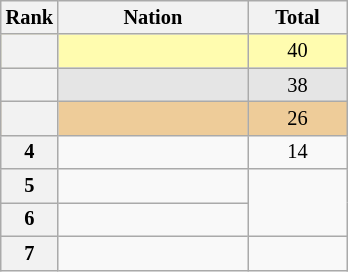<table class="wikitable sortable" style="text-align:center; font-size:85%">
<tr>
<th scope="col" style="width:25px;">Rank</th>
<th ! scope="col" style="width:120px;">Nation</th>
<th ! scope="col" style="width:60px;">Total</th>
</tr>
<tr bgcolor=fffcaf>
<th scope=row></th>
<td align=left></td>
<td>40</td>
</tr>
<tr bgcolor=e5e5e5>
<th scope=row></th>
<td align=left></td>
<td>38</td>
</tr>
<tr bgcolor=eecc99>
<th scope=row></th>
<td align=left></td>
<td>26</td>
</tr>
<tr>
<th scope=row>4</th>
<td align=left></td>
<td>14</td>
</tr>
<tr>
<th scope=row>5</th>
<td align=left></td>
<td rowspan=2></td>
</tr>
<tr>
<th scope=row>6</th>
<td align=left></td>
</tr>
<tr>
<th scope=row>7</th>
<td align=left></td>
<td></td>
</tr>
</table>
